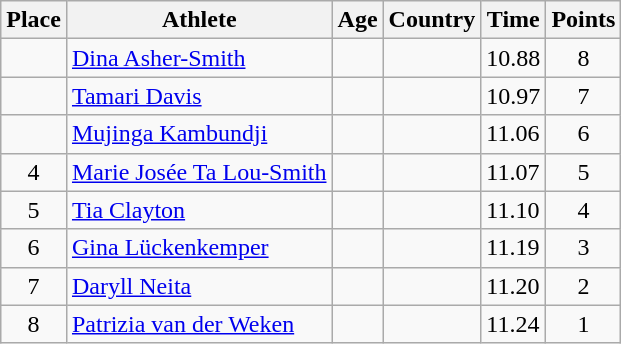<table class="wikitable mw-datatable sortable">
<tr>
<th>Place</th>
<th>Athlete</th>
<th>Age</th>
<th>Country</th>
<th>Time</th>
<th>Points</th>
</tr>
<tr>
<td align=center></td>
<td><a href='#'>Dina Asher-Smith</a></td>
<td></td>
<td></td>
<td>10.88</td>
<td align=center>8</td>
</tr>
<tr>
<td align=center></td>
<td><a href='#'>Tamari Davis</a></td>
<td></td>
<td></td>
<td>10.97</td>
<td align=center>7</td>
</tr>
<tr>
<td align=center></td>
<td><a href='#'>Mujinga Kambundji</a></td>
<td></td>
<td></td>
<td>11.06</td>
<td align=center>6</td>
</tr>
<tr>
<td align=center>4</td>
<td><a href='#'>Marie Josée Ta Lou-Smith</a></td>
<td></td>
<td></td>
<td>11.07</td>
<td align=center>5</td>
</tr>
<tr>
<td align=center>5</td>
<td><a href='#'>Tia Clayton</a></td>
<td></td>
<td></td>
<td>11.10</td>
<td align=center>4</td>
</tr>
<tr>
<td align=center>6</td>
<td><a href='#'>Gina Lückenkemper</a></td>
<td></td>
<td></td>
<td>11.19</td>
<td align=center>3</td>
</tr>
<tr>
<td align=center>7</td>
<td><a href='#'>Daryll Neita</a></td>
<td></td>
<td></td>
<td>11.20</td>
<td align=center>2</td>
</tr>
<tr>
<td align=center>8</td>
<td><a href='#'>Patrizia van der Weken</a></td>
<td></td>
<td></td>
<td>11.24</td>
<td align=center>1</td>
</tr>
</table>
